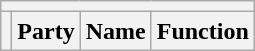<table class="wikitable">
<tr>
<th colspan="4"></th>
</tr>
<tr>
<th></th>
<th>Party</th>
<th>Name</th>
<th>Function<br>








 


</th>
</tr>
</table>
